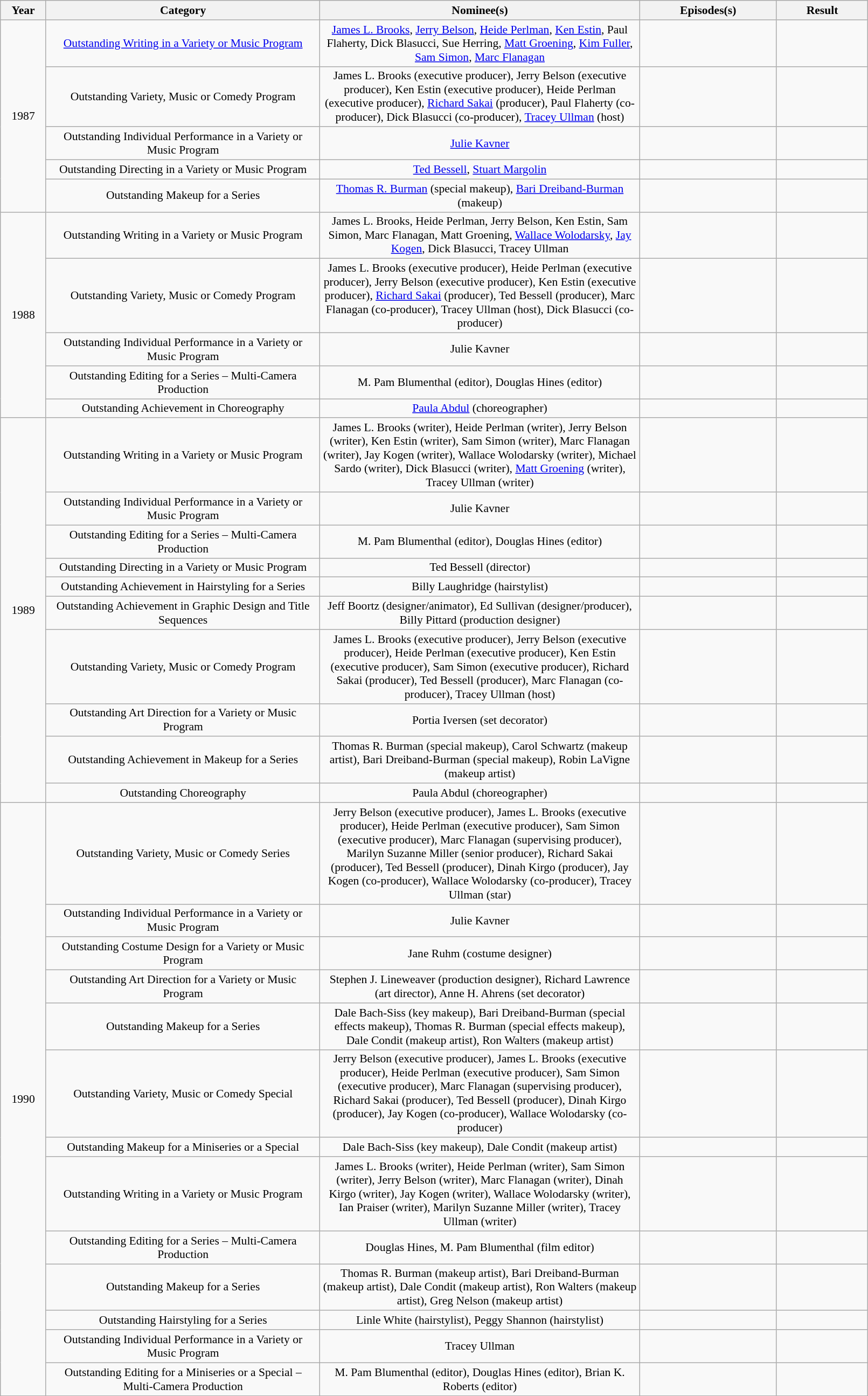<table class="wikitable plainrowheaders" style="font-size: 90%; text-align:center" width=85%>
<tr>
<th scope="col" width="5%">Year</th>
<th scope="col" width="30%">Category</th>
<th scope="col" width="35%">Nominee(s)</th>
<th scope="col" width="15%">Episodes(s)</th>
<th scope="col" width="10%">Result</th>
</tr>
<tr>
<td rowspan=5>1987</td>
<td><a href='#'>Outstanding Writing in a Variety or Music Program</a></td>
<td><a href='#'>James L. Brooks</a>, <a href='#'>Jerry Belson</a>, <a href='#'>Heide Perlman</a>, <a href='#'>Ken Estin</a>, Paul Flaherty, Dick Blasucci, Sue Herring, <a href='#'>Matt Groening</a>, <a href='#'>Kim Fuller</a>, <a href='#'>Sam Simon</a>, <a href='#'>Marc Flanagan</a></td>
<td></td>
<td></td>
</tr>
<tr>
<td>Outstanding Variety, Music or Comedy Program</td>
<td>James L. Brooks (executive producer), Jerry Belson (executive producer), Ken Estin (executive producer), Heide Perlman (executive producer), <a href='#'>Richard Sakai</a> (producer), Paul Flaherty (co-producer), Dick Blasucci (co-producer), <a href='#'>Tracey Ullman</a> (host)</td>
<td></td>
<td></td>
</tr>
<tr>
<td>Outstanding Individual Performance in a Variety or Music Program</td>
<td><a href='#'>Julie Kavner</a></td>
<td></td>
<td></td>
</tr>
<tr>
<td>Outstanding Directing in a Variety or Music Program</td>
<td><a href='#'>Ted Bessell</a>, <a href='#'>Stuart Margolin</a></td>
<td></td>
<td></td>
</tr>
<tr>
<td>Outstanding Makeup for a Series</td>
<td><a href='#'>Thomas R. Burman</a> (special makeup), <a href='#'>Bari Dreiband-Burman</a> (makeup)</td>
<td></td>
<td></td>
</tr>
<tr>
<td rowspan=5>1988</td>
<td>Outstanding Writing in a Variety or Music Program</td>
<td>James L. Brooks, Heide Perlman, Jerry Belson, Ken Estin, Sam Simon, Marc Flanagan, Matt Groening, <a href='#'>Wallace Wolodarsky</a>, <a href='#'>Jay Kogen</a>, Dick Blasucci, Tracey Ullman</td>
<td></td>
<td></td>
</tr>
<tr>
<td>Outstanding Variety, Music or Comedy Program</td>
<td>James L. Brooks (executive producer), Heide Perlman (executive producer), Jerry Belson (executive producer), Ken Estin (executive producer), <a href='#'>Richard Sakai</a> (producer), Ted Bessell (producer), Marc Flanagan (co-producer), Tracey Ullman (host), Dick Blasucci (co-producer)</td>
<td></td>
<td></td>
</tr>
<tr>
<td>Outstanding Individual Performance in a Variety or Music Program</td>
<td>Julie Kavner</td>
<td></td>
<td></td>
</tr>
<tr>
<td>Outstanding Editing for a Series – Multi-Camera Production</td>
<td>M. Pam Blumenthal (editor), Douglas Hines (editor)</td>
<td></td>
<td></td>
</tr>
<tr>
<td>Outstanding Achievement in Choreography</td>
<td><a href='#'>Paula Abdul</a> (choreographer)</td>
<td></td>
<td></td>
</tr>
<tr>
<td rowspan=10>1989</td>
<td>Outstanding Writing in a Variety or Music Program</td>
<td>James L. Brooks (writer), Heide Perlman (writer), Jerry Belson (writer), Ken Estin (writer), Sam Simon (writer), Marc Flanagan (writer), Jay Kogen (writer), Wallace Wolodarsky (writer), Michael Sardo (writer), Dick Blasucci (writer), <a href='#'>Matt Groening</a> (writer), Tracey Ullman (writer)</td>
<td></td>
<td></td>
</tr>
<tr>
<td>Outstanding Individual Performance in a Variety or Music Program</td>
<td>Julie Kavner</td>
<td></td>
<td></td>
</tr>
<tr>
<td>Outstanding Editing for a Series – Multi-Camera Production</td>
<td>M. Pam Blumenthal (editor), Douglas Hines (editor)</td>
<td></td>
<td></td>
</tr>
<tr>
<td>Outstanding Directing in a Variety or Music Program</td>
<td>Ted Bessell (director)</td>
<td></td>
<td></td>
</tr>
<tr>
<td>Outstanding Achievement in Hairstyling for a Series</td>
<td>Billy Laughridge (hairstylist)</td>
<td></td>
<td></td>
</tr>
<tr>
<td>Outstanding Achievement in Graphic Design and Title Sequences</td>
<td>Jeff Boortz (designer/animator), Ed Sullivan (designer/producer), Billy Pittard (production designer)</td>
<td></td>
<td></td>
</tr>
<tr>
<td>Outstanding Variety, Music or Comedy Program</td>
<td>James L. Brooks (executive producer), Jerry Belson (executive producer), Heide Perlman (executive producer), Ken Estin (executive producer), Sam Simon (executive producer), Richard Sakai (producer), Ted Bessell (producer), Marc Flanagan (co-producer), Tracey Ullman (host)</td>
<td></td>
<td></td>
</tr>
<tr>
<td>Outstanding Art Direction for a Variety or Music Program</td>
<td>Portia Iversen (set decorator)</td>
<td></td>
<td></td>
</tr>
<tr>
<td>Outstanding Achievement in Makeup for a Series</td>
<td>Thomas R. Burman (special makeup), Carol Schwartz (makeup artist), Bari Dreiband-Burman (special makeup), Robin LaVigne (makeup artist)</td>
<td></td>
<td></td>
</tr>
<tr>
<td>Outstanding Choreography</td>
<td>Paula Abdul (choreographer)</td>
<td></td>
<td></td>
</tr>
<tr>
<td rowspan=13>1990</td>
<td>Outstanding Variety, Music or Comedy Series</td>
<td>Jerry Belson (executive producer), James L. Brooks (executive producer), Heide Perlman (executive producer), Sam Simon (executive producer), Marc Flanagan (supervising producer), Marilyn Suzanne Miller (senior producer), Richard Sakai (producer), Ted Bessell (producer), Dinah Kirgo (producer), Jay Kogen (co-producer), Wallace Wolodarsky (co-producer), Tracey Ullman (star)</td>
<td></td>
<td></td>
</tr>
<tr>
<td>Outstanding Individual Performance in a Variety or Music Program</td>
<td>Julie Kavner</td>
<td></td>
<td></td>
</tr>
<tr>
<td>Outstanding Costume Design for a Variety or Music Program</td>
<td>Jane Ruhm (costume designer)</td>
<td></td>
<td></td>
</tr>
<tr>
<td>Outstanding Art Direction for a Variety or Music Program</td>
<td>Stephen J. Lineweaver (production designer), Richard Lawrence (art director), Anne H. Ahrens (set decorator)</td>
<td></td>
<td></td>
</tr>
<tr>
<td>Outstanding Makeup for a Series</td>
<td>Dale Bach-Siss (key makeup), Bari Dreiband-Burman (special effects makeup), Thomas R. Burman (special effects makeup), Dale Condit (makeup artist), Ron Walters (makeup artist)</td>
<td></td>
<td></td>
</tr>
<tr>
<td>Outstanding Variety, Music or Comedy Special</td>
<td>Jerry Belson (executive producer), James L. Brooks (executive producer), Heide Perlman (executive producer), Sam Simon (executive producer), Marc Flanagan (supervising producer), Richard Sakai (producer), Ted Bessell (producer), Dinah Kirgo (producer), Jay Kogen (co-producer), Wallace Wolodarsky (co-producer)</td>
<td></td>
<td></td>
</tr>
<tr>
<td>Outstanding Makeup for a Miniseries or a Special</td>
<td>Dale Bach-Siss (key makeup), Dale Condit (makeup artist)</td>
<td></td>
<td></td>
</tr>
<tr>
<td>Outstanding Writing in a Variety or Music Program</td>
<td>James L. Brooks (writer), Heide Perlman (writer), Sam Simon (writer), Jerry Belson (writer), Marc Flanagan (writer), Dinah Kirgo (writer), Jay Kogen (writer), Wallace Wolodarsky (writer), Ian Praiser (writer), Marilyn Suzanne Miller (writer), Tracey Ullman (writer)</td>
<td></td>
<td></td>
</tr>
<tr>
<td>Outstanding Editing for a Series – Multi-Camera Production</td>
<td>Douglas Hines, M. Pam Blumenthal (film editor)</td>
<td></td>
<td></td>
</tr>
<tr>
<td>Outstanding Makeup for a Series</td>
<td>Thomas R. Burman (makeup artist), Bari Dreiband-Burman (makeup artist), Dale Condit (makeup artist), Ron Walters (makeup artist), Greg Nelson (makeup artist)</td>
<td></td>
<td></td>
</tr>
<tr>
<td>Outstanding Hairstyling for a Series</td>
<td>Linle White (hairstylist), Peggy Shannon (hairstylist)</td>
<td></td>
<td></td>
</tr>
<tr>
<td>Outstanding Individual Performance in a Variety or Music Program</td>
<td>Tracey Ullman</td>
<td></td>
<td></td>
</tr>
<tr>
<td>Outstanding Editing for a Miniseries or a Special – Multi-Camera Production</td>
<td>M. Pam Blumenthal (editor), Douglas Hines (editor), Brian K. Roberts (editor)</td>
<td></td>
<td></td>
</tr>
</table>
